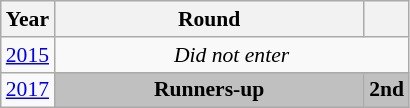<table class="wikitable" style="text-align: center; font-size:90%">
<tr>
<th>Year</th>
<th style="width:200px">Round</th>
<th></th>
</tr>
<tr>
<td><a href='#'>2015</a></td>
<td colspan="2"><em>Did not enter</em></td>
</tr>
<tr>
<td><a href='#'>2017</a></td>
<td bgcolor="Silver"><strong>Runners-up</strong></td>
<td bgcolor="Silver"><strong>2nd</strong></td>
</tr>
</table>
